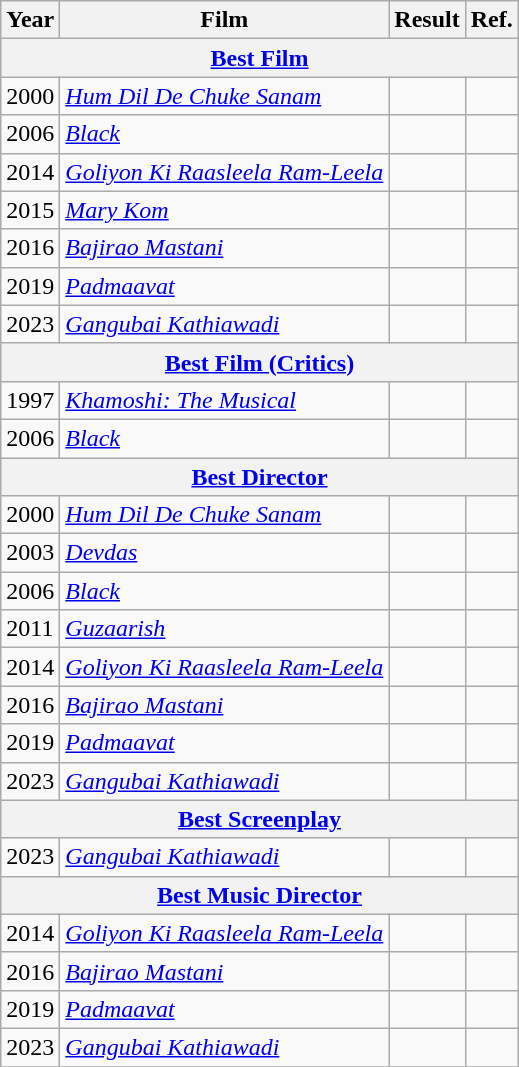<table class="wikitable plainrowheaders sortable">
<tr>
<th>Year</th>
<th>Film</th>
<th>Result</th>
<th>Ref.</th>
</tr>
<tr>
<th colspan="4"><a href='#'>Best Film</a></th>
</tr>
<tr>
<td>2000</td>
<td><em><a href='#'>Hum Dil De Chuke Sanam</a></em></td>
<td></td>
<td></td>
</tr>
<tr>
<td>2006</td>
<td><em><a href='#'>Black</a></em></td>
<td></td>
<td></td>
</tr>
<tr>
<td>2014</td>
<td><em><a href='#'>Goliyon Ki Raasleela Ram-Leela</a></em></td>
<td></td>
<td></td>
</tr>
<tr>
<td>2015</td>
<td><em><a href='#'>Mary Kom</a></em></td>
<td></td>
<td></td>
</tr>
<tr>
<td>2016</td>
<td><em><a href='#'>Bajirao Mastani</a></em></td>
<td></td>
<td></td>
</tr>
<tr>
<td>2019</td>
<td><em><a href='#'>Padmaavat</a></em></td>
<td></td>
<td></td>
</tr>
<tr>
<td>2023</td>
<td><em><a href='#'>Gangubai Kathiawadi</a></em></td>
<td></td>
<td></td>
</tr>
<tr>
<th colspan="4"><a href='#'>Best Film (Critics)</a></th>
</tr>
<tr>
<td>1997</td>
<td><em><a href='#'>Khamoshi: The Musical</a></em></td>
<td></td>
<td></td>
</tr>
<tr>
<td>2006</td>
<td><em><a href='#'>Black</a></em></td>
<td></td>
<td></td>
</tr>
<tr>
<th colspan="4"><a href='#'>Best Director</a></th>
</tr>
<tr>
<td>2000</td>
<td><em><a href='#'>Hum Dil De Chuke Sanam</a></em></td>
<td></td>
<td></td>
</tr>
<tr>
<td>2003</td>
<td><em><a href='#'>Devdas</a></em></td>
<td></td>
<td></td>
</tr>
<tr>
<td>2006</td>
<td><em><a href='#'>Black</a></em></td>
<td></td>
<td></td>
</tr>
<tr>
<td>2011</td>
<td><em><a href='#'>Guzaarish</a></em></td>
<td></td>
<td></td>
</tr>
<tr>
<td>2014</td>
<td><em><a href='#'>Goliyon Ki Raasleela Ram-Leela</a></em></td>
<td></td>
<td></td>
</tr>
<tr>
<td>2016</td>
<td><em><a href='#'>Bajirao Mastani</a></em></td>
<td></td>
<td></td>
</tr>
<tr>
<td>2019</td>
<td><em><a href='#'>Padmaavat</a></em></td>
<td></td>
<td></td>
</tr>
<tr>
<td>2023</td>
<td><em><a href='#'>Gangubai Kathiawadi</a></em></td>
<td></td>
<td></td>
</tr>
<tr>
<th colspan="4"><a href='#'>Best Screenplay</a></th>
</tr>
<tr>
<td>2023</td>
<td><em><a href='#'>Gangubai Kathiawadi</a></em></td>
<td></td>
<td></td>
</tr>
<tr>
<th colspan="4"><a href='#'>Best Music Director</a></th>
</tr>
<tr>
<td>2014</td>
<td><em><a href='#'>Goliyon Ki Raasleela Ram-Leela</a></em></td>
<td></td>
<td></td>
</tr>
<tr>
<td>2016</td>
<td><em><a href='#'>Bajirao Mastani</a></em></td>
<td></td>
<td></td>
</tr>
<tr>
<td>2019</td>
<td><em><a href='#'>Padmaavat</a></em></td>
<td></td>
<td></td>
</tr>
<tr>
<td>2023</td>
<td><em><a href='#'>Gangubai Kathiawadi</a></em></td>
<td></td>
<td></td>
</tr>
<tr>
</tr>
</table>
